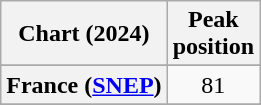<table class="wikitable sortable plainrowheaders" style="text-align:center">
<tr>
<th scope="col">Chart (2024)</th>
<th scope="col">Peak<br>position</th>
</tr>
<tr>
</tr>
<tr>
</tr>
<tr>
<th scope="row">France (<a href='#'>SNEP</a>)</th>
<td>81</td>
</tr>
<tr>
</tr>
<tr>
</tr>
<tr>
</tr>
<tr>
</tr>
</table>
